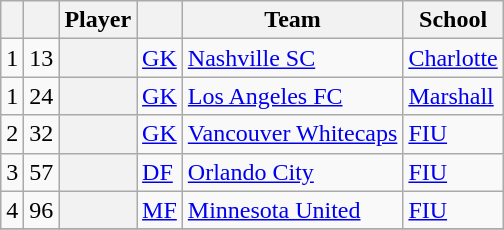<table class="wikitable sortable plainrowheaders" style="text-align:left">
<tr>
<th scope="col"></th>
<th scope="col"></th>
<th scope="col">Player</th>
<th scope="col"></th>
<th scope="col">Team</th>
<th scope="col">School</th>
</tr>
<tr>
<td style="text-align:center;">1</td>
<td style="text-align:center;">13</td>
<th scope="row"> </th>
<td><a href='#'>GK</a></td>
<td><a href='#'>Nashville SC</a></td>
<td><a href='#'>Charlotte</a></td>
</tr>
<tr>
<td style="text-align:center;">1</td>
<td style="text-align:center;">24</td>
<th scope="row"> </th>
<td><a href='#'>GK</a></td>
<td><a href='#'>Los Angeles FC</a></td>
<td><a href='#'>Marshall</a></td>
</tr>
<tr>
<td style="text-align:center;">2</td>
<td style="text-align:center;">32</td>
<th scope="row"> </th>
<td><a href='#'>GK</a></td>
<td><a href='#'>Vancouver Whitecaps</a></td>
<td><a href='#'>FIU</a></td>
</tr>
<tr>
<td style="text-align:center;">3</td>
<td style="text-align:center;">57</td>
<th scope="row"> </th>
<td><a href='#'>DF</a></td>
<td><a href='#'>Orlando City</a></td>
<td><a href='#'>FIU</a></td>
</tr>
<tr>
<td style="text-align:center;">4</td>
<td style="text-align:center;">96</td>
<th scope="row"> </th>
<td><a href='#'>MF</a></td>
<td><a href='#'>Minnesota United</a></td>
<td><a href='#'>FIU</a></td>
</tr>
<tr>
</tr>
</table>
